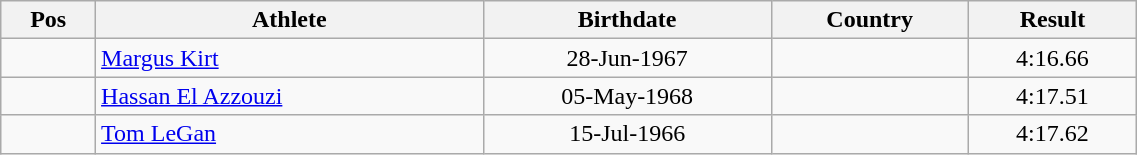<table class="wikitable"  style="text-align:center; width:60%;">
<tr>
<th>Pos</th>
<th>Athlete</th>
<th>Birthdate</th>
<th>Country</th>
<th>Result</th>
</tr>
<tr>
<td align=center></td>
<td align=left><a href='#'>Margus Kirt</a></td>
<td>28-Jun-1967</td>
<td align=left></td>
<td>4:16.66</td>
</tr>
<tr>
<td align=center></td>
<td align=left><a href='#'>Hassan El Azzouzi</a></td>
<td>05-May-1968</td>
<td align=left></td>
<td>4:17.51</td>
</tr>
<tr>
<td align=center></td>
<td align=left><a href='#'>Tom LeGan</a></td>
<td>15-Jul-1966</td>
<td align=left></td>
<td>4:17.62</td>
</tr>
</table>
